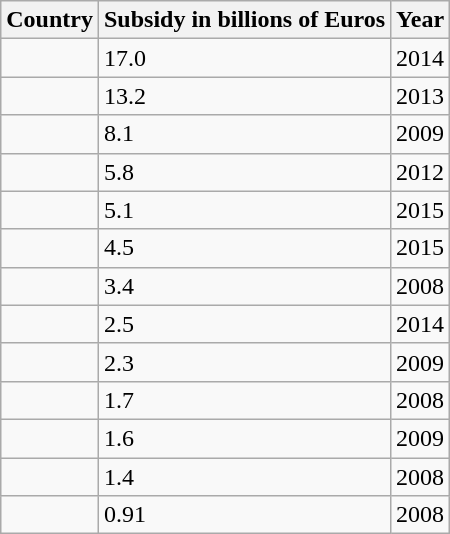<table class="wikitable sortable">
<tr>
<th>Country</th>
<th>Subsidy in billions of Euros</th>
<th>Year</th>
</tr>
<tr>
<td></td>
<td>17.0</td>
<td>2014</td>
</tr>
<tr>
<td></td>
<td>13.2</td>
<td>2013</td>
</tr>
<tr>
<td></td>
<td>8.1</td>
<td>2009</td>
</tr>
<tr>
<td></td>
<td>5.8</td>
<td>2012</td>
</tr>
<tr>
<td></td>
<td>5.1</td>
<td>2015</td>
</tr>
<tr>
<td></td>
<td>4.5</td>
<td>2015</td>
</tr>
<tr>
<td></td>
<td>3.4</td>
<td>2008</td>
</tr>
<tr>
<td></td>
<td>2.5</td>
<td>2014</td>
</tr>
<tr>
<td></td>
<td>2.3</td>
<td>2009</td>
</tr>
<tr>
<td></td>
<td>1.7</td>
<td>2008</td>
</tr>
<tr>
<td></td>
<td>1.6</td>
<td>2009</td>
</tr>
<tr>
<td></td>
<td>1.4</td>
<td>2008</td>
</tr>
<tr>
<td></td>
<td>0.91</td>
<td>2008</td>
</tr>
</table>
